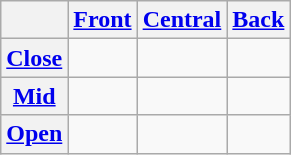<table class="wikitable" style="text-align: center;">
<tr>
<th></th>
<th><a href='#'>Front</a></th>
<th><a href='#'>Central</a></th>
<th><a href='#'>Back</a></th>
</tr>
<tr>
<th><a href='#'>Close</a></th>
<td></td>
<td> </td>
<td></td>
</tr>
<tr>
<th><a href='#'>Mid</a></th>
<td></td>
<td> </td>
<td></td>
</tr>
<tr>
<th><a href='#'>Open</a></th>
<td></td>
<td></td>
<td></td>
</tr>
</table>
